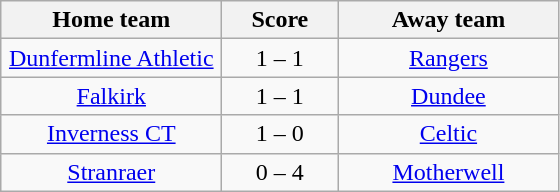<table class="wikitable" style="text-align: center">
<tr>
<th width=140>Home team</th>
<th width=70>Score</th>
<th width=140>Away team</th>
</tr>
<tr>
<td><a href='#'>Dunfermline Athletic</a></td>
<td>1 – 1</td>
<td><a href='#'>Rangers</a></td>
</tr>
<tr>
<td><a href='#'>Falkirk</a></td>
<td>1 – 1</td>
<td><a href='#'>Dundee</a></td>
</tr>
<tr>
<td><a href='#'>Inverness CT</a></td>
<td>1 – 0</td>
<td><a href='#'>Celtic</a></td>
</tr>
<tr>
<td><a href='#'>Stranraer</a></td>
<td>0 – 4</td>
<td><a href='#'>Motherwell</a></td>
</tr>
</table>
